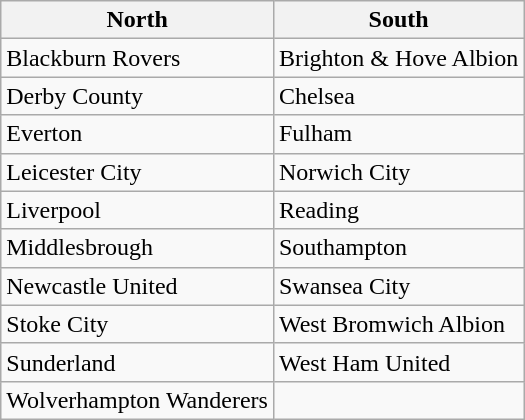<table class="wikitable">
<tr>
<th>North</th>
<th>South</th>
</tr>
<tr>
<td>Blackburn Rovers</td>
<td>Brighton & Hove Albion</td>
</tr>
<tr>
<td>Derby County</td>
<td>Chelsea</td>
</tr>
<tr>
<td>Everton</td>
<td>Fulham</td>
</tr>
<tr>
<td>Leicester City</td>
<td>Norwich City</td>
</tr>
<tr>
<td>Liverpool</td>
<td>Reading</td>
</tr>
<tr>
<td>Middlesbrough</td>
<td>Southampton</td>
</tr>
<tr>
<td>Newcastle United</td>
<td>Swansea City</td>
</tr>
<tr>
<td>Stoke City</td>
<td>West Bromwich Albion</td>
</tr>
<tr>
<td>Sunderland</td>
<td>West Ham United</td>
</tr>
<tr>
<td>Wolverhampton Wanderers</td>
<td></td>
</tr>
</table>
